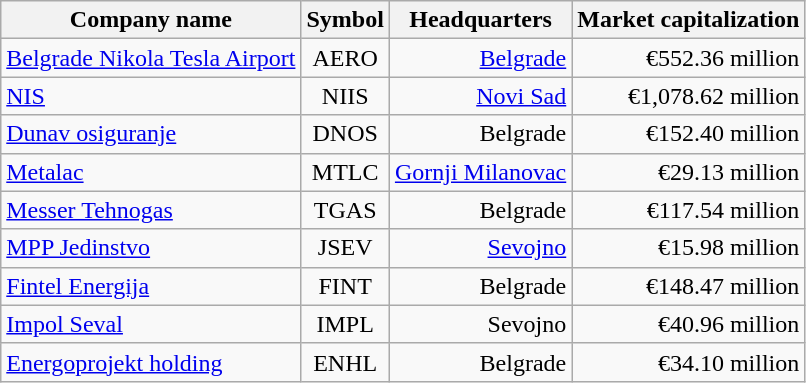<table class="wikitable sortable">
<tr>
<th>Company name</th>
<th>Symbol</th>
<th>Headquarters</th>
<th>Market capitalization</th>
</tr>
<tr>
<td><a href='#'>Belgrade Nikola Tesla Airport</a></td>
<td align="center">AERO</td>
<td align="right"><a href='#'>Belgrade</a></td>
<td align="right">€552.36 million</td>
</tr>
<tr>
<td><a href='#'>NIS</a></td>
<td align="center">NIIS</td>
<td align="right"><a href='#'>Novi Sad</a></td>
<td align="right">€1,078.62 million</td>
</tr>
<tr>
<td><a href='#'>Dunav osiguranje</a></td>
<td align="center">DNOS</td>
<td align="right">Belgrade</td>
<td align="right">€152.40 million</td>
</tr>
<tr>
<td><a href='#'>Metalac</a></td>
<td align="center">MTLC</td>
<td align="right"><a href='#'>Gornji Milanovac</a></td>
<td align="right">€29.13 million</td>
</tr>
<tr>
<td><a href='#'>Messer Tehnogas</a></td>
<td align="center">TGAS</td>
<td align="right">Belgrade</td>
<td align="right">€117.54 million</td>
</tr>
<tr>
<td><a href='#'>MPP Jedinstvo</a></td>
<td align="center">JSEV</td>
<td align="right"><a href='#'>Sevojno</a></td>
<td align="right">€15.98 million</td>
</tr>
<tr>
<td><a href='#'>Fintel Energija</a></td>
<td align="center">FINT</td>
<td align="right">Belgrade</td>
<td align="right">€148.47 million</td>
</tr>
<tr>
<td><a href='#'>Impol Seval</a></td>
<td align="center">IMPL</td>
<td align="right">Sevojno</td>
<td align="right">€40.96 million</td>
</tr>
<tr>
<td><a href='#'>Energoprojekt holding</a></td>
<td align="center">ENHL</td>
<td align="right">Belgrade</td>
<td align="right">€34.10 million</td>
</tr>
</table>
